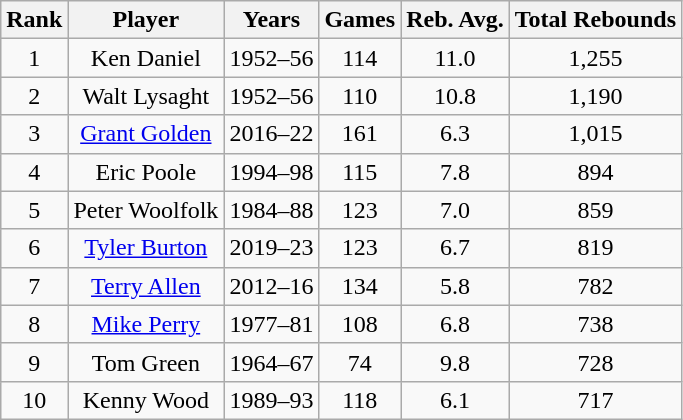<table class= "wikitable" style="text-align:center">
<tr>
<th>Rank</th>
<th>Player</th>
<th>Years</th>
<th>Games</th>
<th>Reb. Avg.</th>
<th>Total Rebounds</th>
</tr>
<tr>
<td>1</td>
<td>Ken Daniel</td>
<td>1952–56</td>
<td>114</td>
<td>11.0</td>
<td>1,255</td>
</tr>
<tr>
<td>2</td>
<td>Walt Lysaght</td>
<td>1952–56</td>
<td>110</td>
<td>10.8</td>
<td>1,190</td>
</tr>
<tr>
<td>3</td>
<td><a href='#'>Grant Golden</a></td>
<td>2016–22</td>
<td>161</td>
<td>6.3</td>
<td>1,015</td>
</tr>
<tr>
<td>4</td>
<td>Eric Poole</td>
<td>1994–98</td>
<td>115</td>
<td>7.8</td>
<td>894</td>
</tr>
<tr>
<td>5</td>
<td>Peter Woolfolk</td>
<td>1984–88</td>
<td>123</td>
<td>7.0</td>
<td>859</td>
</tr>
<tr>
<td>6</td>
<td><a href='#'>Tyler Burton</a></td>
<td>2019–23</td>
<td>123</td>
<td>6.7</td>
<td>819</td>
</tr>
<tr>
<td>7</td>
<td><a href='#'>Terry Allen</a></td>
<td>2012–16</td>
<td>134</td>
<td>5.8</td>
<td>782</td>
</tr>
<tr>
<td>8</td>
<td><a href='#'>Mike Perry</a></td>
<td>1977–81</td>
<td>108</td>
<td>6.8</td>
<td>738</td>
</tr>
<tr>
<td>9</td>
<td>Tom Green</td>
<td>1964–67</td>
<td>74</td>
<td>9.8</td>
<td>728</td>
</tr>
<tr>
<td>10</td>
<td>Kenny Wood</td>
<td>1989–93</td>
<td>118</td>
<td>6.1</td>
<td>717</td>
</tr>
</table>
